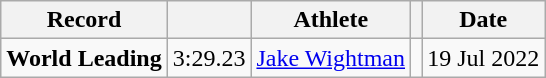<table class="wikitable">
<tr>
<th>Record</th>
<th></th>
<th>Athlete</th>
<th></th>
<th>Date</th>
</tr>
<tr>
<td><strong>World Leading</strong></td>
<td align=center>3:29.23</td>
<td><a href='#'>Jake Wightman</a></td>
<td></td>
<td align=right>19 Jul 2022</td>
</tr>
</table>
